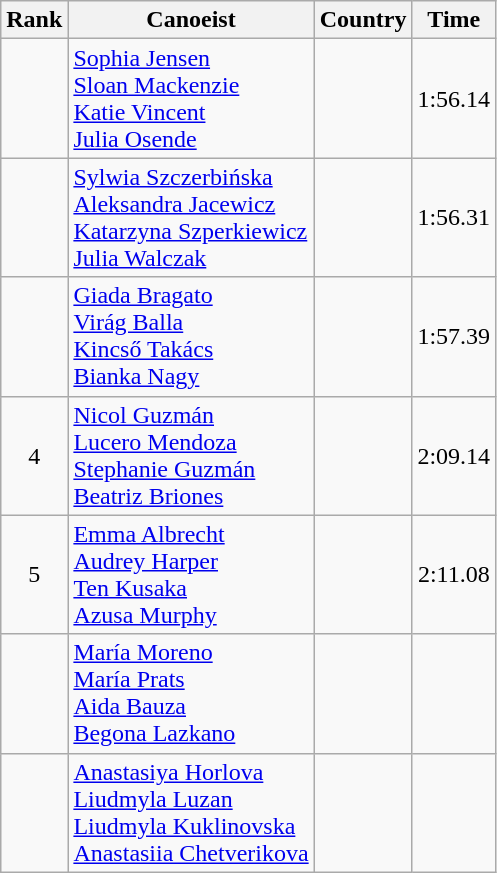<table class="wikitable" style="text-align:center">
<tr>
<th>Rank</th>
<th>Canoeist</th>
<th>Country</th>
<th>Time</th>
</tr>
<tr>
<td></td>
<td align="left"><a href='#'>Sophia Jensen</a><br><a href='#'>Sloan Mackenzie</a><br><a href='#'>Katie Vincent</a><br><a href='#'>Julia Osende</a></td>
<td align="left"></td>
<td>1:56.14</td>
</tr>
<tr>
<td></td>
<td align="left"><a href='#'>Sylwia Szczerbińska</a><br><a href='#'>Aleksandra Jacewicz</a><br><a href='#'>Katarzyna Szperkiewicz</a><br><a href='#'>Julia Walczak</a></td>
<td align="left"></td>
<td>1:56.31</td>
</tr>
<tr>
<td></td>
<td align="left"><a href='#'>Giada Bragato</a><br><a href='#'>Virág Balla</a><br><a href='#'>Kincső Takács</a><br><a href='#'>Bianka Nagy</a></td>
<td align="left"></td>
<td>1:57.39</td>
</tr>
<tr>
<td>4</td>
<td align="left"><a href='#'>Nicol Guzmán</a><br><a href='#'>Lucero Mendoza</a><br><a href='#'>Stephanie Guzmán</a><br><a href='#'>Beatriz Briones</a></td>
<td align="left"></td>
<td>2:09.14</td>
</tr>
<tr>
<td>5</td>
<td align="left"><a href='#'>Emma Albrecht</a><br><a href='#'>Audrey Harper</a><br><a href='#'>Ten Kusaka</a><br><a href='#'>Azusa Murphy</a></td>
<td align="left"></td>
<td>2:11.08</td>
</tr>
<tr>
<td></td>
<td align="left"><a href='#'>María Moreno</a><br><a href='#'>María Prats</a><br><a href='#'>Aida Bauza</a><br><a href='#'>Begona Lazkano</a></td>
<td align="left"></td>
<td></td>
</tr>
<tr>
<td></td>
<td align="left"><a href='#'>Anastasiya Horlova</a><br><a href='#'>Liudmyla Luzan</a><br><a href='#'>Liudmyla Kuklinovska</a><br><a href='#'>Anastasiia Chetverikova</a></td>
<td align="left"></td>
<td></td>
</tr>
</table>
